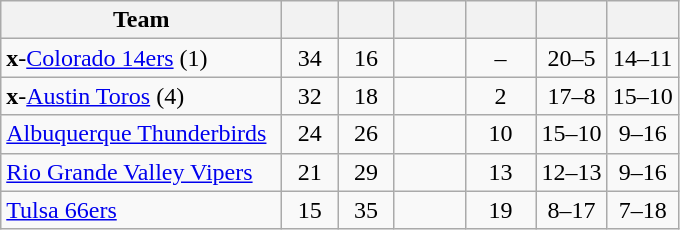<table class="wikitable" style="text-align:center">
<tr>
<th style="width:180px">Team</th>
<th style="width:30px"></th>
<th style="width:30px"></th>
<th style="width:40px"></th>
<th style="width:40px"></th>
<th style="width:40px"></th>
<th style="width:40px"></th>
</tr>
<tr>
<td align=left><strong>x</strong>-<a href='#'>Colorado 14ers</a> (1)</td>
<td>34</td>
<td>16</td>
<td></td>
<td>–</td>
<td>20–5</td>
<td>14–11</td>
</tr>
<tr>
<td align=left><strong>x</strong>-<a href='#'>Austin Toros</a> (4)</td>
<td>32</td>
<td>18</td>
<td></td>
<td>2</td>
<td>17–8</td>
<td>15–10</td>
</tr>
<tr>
<td align=left><a href='#'>Albuquerque Thunderbirds</a></td>
<td>24</td>
<td>26</td>
<td></td>
<td>10</td>
<td>15–10</td>
<td>9–16</td>
</tr>
<tr>
<td align=left><a href='#'>Rio Grande Valley Vipers</a></td>
<td>21</td>
<td>29</td>
<td></td>
<td>13</td>
<td>12–13</td>
<td>9–16</td>
</tr>
<tr>
<td align=left><a href='#'>Tulsa 66ers</a></td>
<td>15</td>
<td>35</td>
<td></td>
<td>19</td>
<td>8–17</td>
<td>7–18</td>
</tr>
</table>
